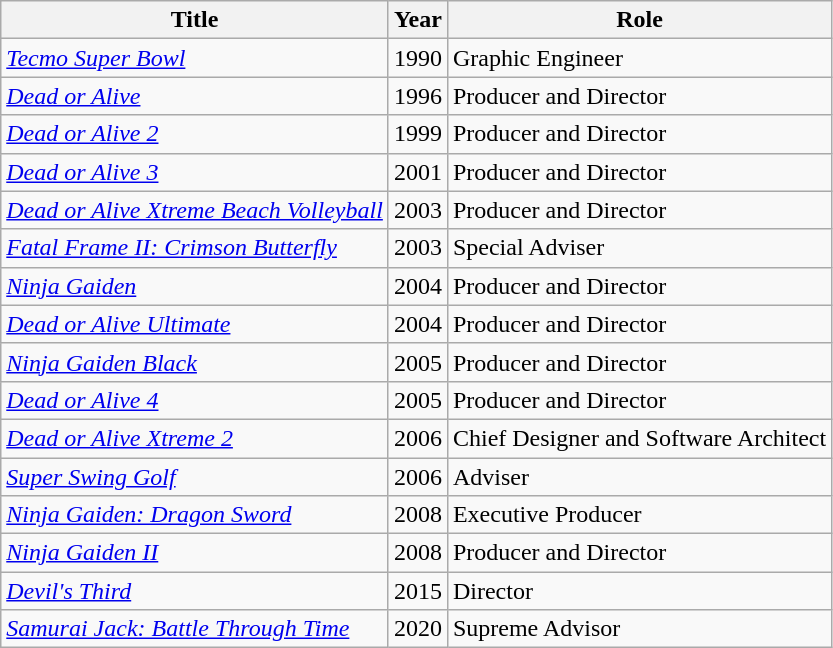<table class="wikitable sortable">
<tr>
<th>Title</th>
<th>Year</th>
<th>Role</th>
</tr>
<tr>
<td><em><a href='#'>Tecmo Super Bowl</a></em></td>
<td>1990</td>
<td>Graphic Engineer</td>
</tr>
<tr>
<td><em><a href='#'>Dead or Alive</a></em></td>
<td>1996</td>
<td>Producer and Director</td>
</tr>
<tr>
<td><em><a href='#'>Dead or Alive 2</a></em></td>
<td>1999</td>
<td>Producer and Director</td>
</tr>
<tr>
<td><em><a href='#'>Dead or Alive 3</a></em></td>
<td>2001</td>
<td>Producer and Director</td>
</tr>
<tr>
<td><em><a href='#'>Dead or Alive Xtreme Beach Volleyball</a></em></td>
<td>2003</td>
<td>Producer and Director</td>
</tr>
<tr>
<td><em><a href='#'>Fatal Frame II: Crimson Butterfly</a></em></td>
<td>2003</td>
<td>Special Adviser</td>
</tr>
<tr>
<td><em><a href='#'>Ninja Gaiden</a></em></td>
<td>2004</td>
<td>Producer and Director</td>
</tr>
<tr>
<td><em><a href='#'>Dead or Alive Ultimate</a></em></td>
<td>2004</td>
<td>Producer and Director</td>
</tr>
<tr>
<td><em><a href='#'>Ninja Gaiden Black</a></em></td>
<td>2005</td>
<td>Producer and Director</td>
</tr>
<tr>
<td><em><a href='#'>Dead or Alive 4</a></em></td>
<td>2005</td>
<td>Producer and Director</td>
</tr>
<tr>
<td><em><a href='#'>Dead or Alive Xtreme 2</a></em></td>
<td>2006</td>
<td>Chief Designer and Software Architect</td>
</tr>
<tr>
<td><em><a href='#'>Super Swing Golf</a></em></td>
<td>2006</td>
<td>Adviser</td>
</tr>
<tr>
<td><em><a href='#'>Ninja Gaiden: Dragon Sword</a></em></td>
<td>2008</td>
<td>Executive Producer</td>
</tr>
<tr>
<td><em><a href='#'>Ninja Gaiden II</a></em></td>
<td>2008</td>
<td>Producer and Director</td>
</tr>
<tr>
<td><em><a href='#'>Devil's Third</a></em></td>
<td>2015</td>
<td>Director</td>
</tr>
<tr>
<td><em><a href='#'>Samurai Jack: Battle Through Time</a></em></td>
<td>2020</td>
<td>Supreme Advisor</td>
</tr>
</table>
